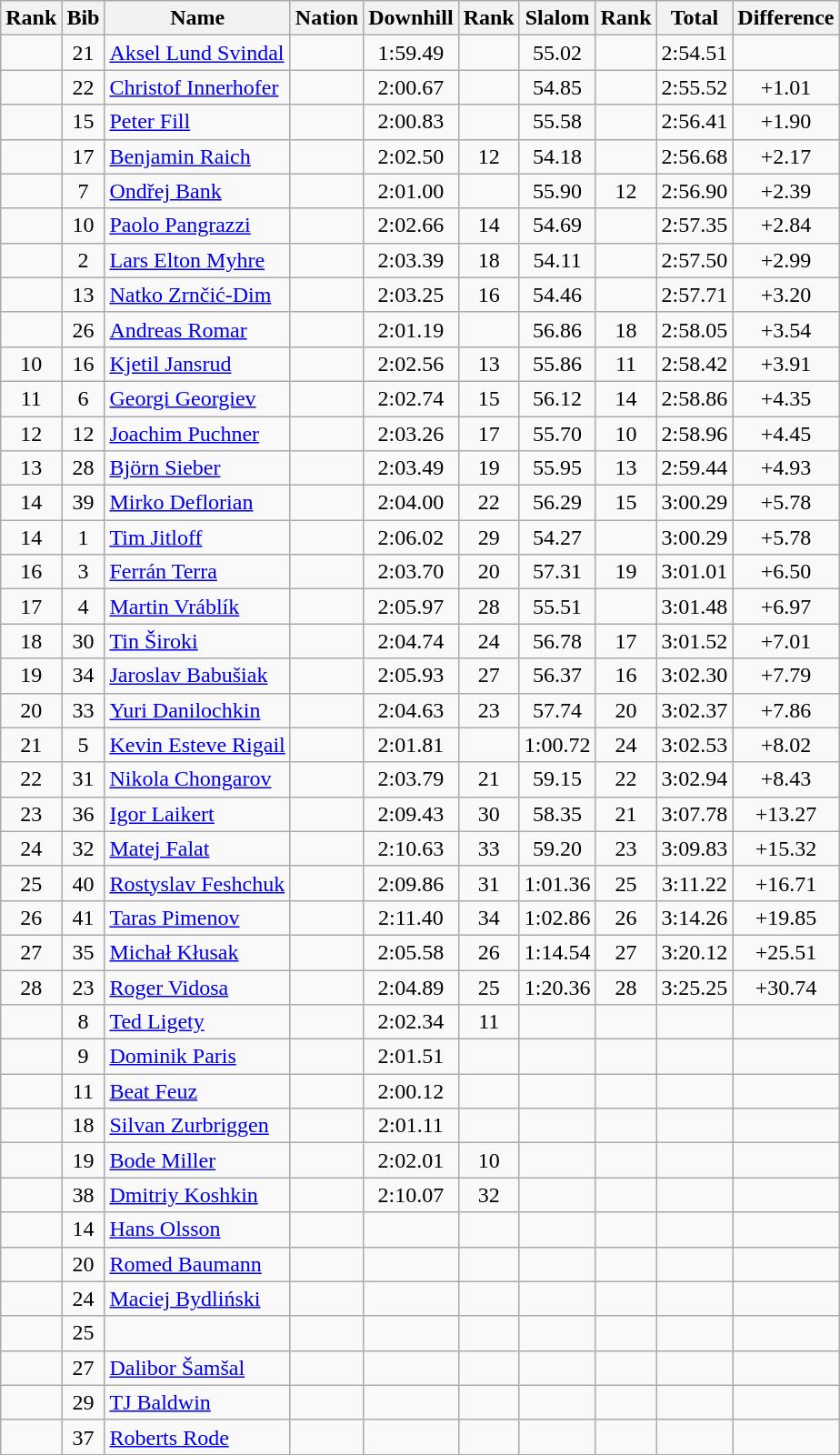<table class="wikitable sortable" style="text-align:center">
<tr>
<th>Rank</th>
<th>Bib</th>
<th>Name</th>
<th>Nation</th>
<th>Downhill</th>
<th>Rank</th>
<th>Slalom</th>
<th>Rank</th>
<th>Total</th>
<th>Difference</th>
</tr>
<tr>
<td></td>
<td>21</td>
<td align=left><a href='#'>Aksel Lund Svindal</a></td>
<td align=left></td>
<td>1:59.49</td>
<td></td>
<td>55.02</td>
<td></td>
<td>2:54.51</td>
<td></td>
</tr>
<tr>
<td></td>
<td>22</td>
<td align=left><a href='#'>Christof Innerhofer</a></td>
<td align=left></td>
<td>2:00.67</td>
<td></td>
<td>54.85</td>
<td></td>
<td>2:55.52</td>
<td>+1.01</td>
</tr>
<tr>
<td></td>
<td>15</td>
<td align=left><a href='#'>Peter Fill</a></td>
<td align=left></td>
<td>2:00.83</td>
<td></td>
<td>55.58</td>
<td></td>
<td>2:56.41</td>
<td>+1.90</td>
</tr>
<tr>
<td></td>
<td>17</td>
<td align=left><a href='#'>Benjamin Raich</a></td>
<td align=left></td>
<td>2:02.50</td>
<td>12</td>
<td>54.18</td>
<td></td>
<td>2:56.68</td>
<td>+2.17</td>
</tr>
<tr>
<td></td>
<td>7</td>
<td align=left><a href='#'>Ondřej Bank</a></td>
<td align=left></td>
<td>2:01.00</td>
<td></td>
<td>55.90</td>
<td>12</td>
<td>2:56.90</td>
<td>+2.39</td>
</tr>
<tr>
<td></td>
<td>10</td>
<td align=left><a href='#'>Paolo Pangrazzi</a></td>
<td align=left></td>
<td>2:02.66</td>
<td>14</td>
<td>54.69</td>
<td></td>
<td>2:57.35</td>
<td>+2.84</td>
</tr>
<tr>
<td></td>
<td>2</td>
<td align=left><a href='#'>Lars Elton Myhre</a></td>
<td align=left></td>
<td>2:03.39</td>
<td>18</td>
<td>54.11</td>
<td></td>
<td>2:57.50</td>
<td>+2.99</td>
</tr>
<tr>
<td></td>
<td>13</td>
<td align=left><a href='#'>Natko Zrnčić-Dim</a></td>
<td align=left></td>
<td>2:03.25</td>
<td>16</td>
<td>54.46</td>
<td></td>
<td>2:57.71</td>
<td>+3.20</td>
</tr>
<tr>
<td></td>
<td>26</td>
<td align=left><a href='#'>Andreas Romar</a></td>
<td align=left></td>
<td>2:01.19</td>
<td></td>
<td>56.86</td>
<td>18</td>
<td>2:58.05</td>
<td>+3.54</td>
</tr>
<tr>
<td>10</td>
<td>16</td>
<td align=left><a href='#'>Kjetil Jansrud</a></td>
<td align=left></td>
<td>2:02.56</td>
<td>13</td>
<td>55.86</td>
<td>11</td>
<td>2:58.42</td>
<td>+3.91</td>
</tr>
<tr>
<td>11</td>
<td>6</td>
<td align=left><a href='#'>Georgi Georgiev</a></td>
<td align=left></td>
<td>2:02.74</td>
<td>15</td>
<td>56.12</td>
<td>14</td>
<td>2:58.86</td>
<td>+4.35</td>
</tr>
<tr>
<td>12</td>
<td>12</td>
<td align=left><a href='#'>Joachim Puchner</a></td>
<td align=left></td>
<td>2:03.26</td>
<td>17</td>
<td>55.70</td>
<td>10</td>
<td>2:58.96</td>
<td>+4.45</td>
</tr>
<tr>
<td>13</td>
<td>28</td>
<td align=left><a href='#'>Björn Sieber</a></td>
<td align=left></td>
<td>2:03.49</td>
<td>19</td>
<td>55.95</td>
<td>13</td>
<td>2:59.44</td>
<td>+4.93</td>
</tr>
<tr>
<td>14</td>
<td>39</td>
<td align=left><a href='#'>Mirko Deflorian</a></td>
<td align=left></td>
<td>2:04.00</td>
<td>22</td>
<td>56.29</td>
<td>15</td>
<td>3:00.29</td>
<td>+5.78</td>
</tr>
<tr>
<td>14</td>
<td>1</td>
<td align=left><a href='#'>Tim Jitloff</a></td>
<td align=left></td>
<td>2:06.02</td>
<td>29</td>
<td>54.27</td>
<td></td>
<td>3:00.29</td>
<td>+5.78</td>
</tr>
<tr>
<td>16</td>
<td>3</td>
<td align=left><a href='#'>Ferrán Terra</a></td>
<td align=left></td>
<td>2:03.70</td>
<td>20</td>
<td>57.31</td>
<td>19</td>
<td>3:01.01</td>
<td>+6.50</td>
</tr>
<tr>
<td>17</td>
<td>4</td>
<td align=left><a href='#'>Martin Vráblík</a></td>
<td align=left></td>
<td>2:05.97</td>
<td>28</td>
<td>55.51</td>
<td></td>
<td>3:01.48</td>
<td>+6.97</td>
</tr>
<tr>
<td>18</td>
<td>30</td>
<td align=left><a href='#'>Tin Široki</a></td>
<td align=left></td>
<td>2:04.74</td>
<td>24</td>
<td>56.78</td>
<td>17</td>
<td>3:01.52</td>
<td>+7.01</td>
</tr>
<tr>
<td>19</td>
<td>34</td>
<td align=left><a href='#'>Jaroslav Babušiak</a></td>
<td align=left></td>
<td>2:05.93</td>
<td>27</td>
<td>56.37</td>
<td>16</td>
<td>3:02.30</td>
<td>+7.79</td>
</tr>
<tr>
<td>20</td>
<td>33</td>
<td align=left><a href='#'>Yuri Danilochkin</a></td>
<td align=left></td>
<td>2:04.63</td>
<td>23</td>
<td>57.74</td>
<td>20</td>
<td>3:02.37</td>
<td>+7.86</td>
</tr>
<tr>
<td>21</td>
<td>5</td>
<td align=left><a href='#'>Kevin Esteve Rigail</a></td>
<td align=left></td>
<td>2:01.81</td>
<td></td>
<td>1:00.72</td>
<td>24</td>
<td>3:02.53</td>
<td>+8.02</td>
</tr>
<tr>
<td>22</td>
<td>31</td>
<td align=left><a href='#'>Nikola Chongarov</a></td>
<td align=left></td>
<td>2:03.79</td>
<td>21</td>
<td>59.15</td>
<td>22</td>
<td>3:02.94</td>
<td>+8.43</td>
</tr>
<tr>
<td>23</td>
<td>36</td>
<td align=left><a href='#'>Igor Laikert</a></td>
<td align=left></td>
<td>2:09.43</td>
<td>30</td>
<td>58.35</td>
<td>21</td>
<td>3:07.78</td>
<td>+13.27</td>
</tr>
<tr>
<td>24</td>
<td>32</td>
<td align=left><a href='#'>Matej Falat</a></td>
<td align=left></td>
<td>2:10.63</td>
<td>33</td>
<td>59.20</td>
<td>23</td>
<td>3:09.83</td>
<td>+15.32</td>
</tr>
<tr>
<td>25</td>
<td>40</td>
<td align=left><a href='#'>Rostyslav Feshchuk</a></td>
<td align=left></td>
<td>2:09.86</td>
<td>31</td>
<td>1:01.36</td>
<td>25</td>
<td>3:11.22</td>
<td>+16.71</td>
</tr>
<tr>
<td>26</td>
<td>41</td>
<td align=left><a href='#'>Taras Pimenov</a></td>
<td align=left></td>
<td>2:11.40</td>
<td>34</td>
<td>1:02.86</td>
<td>26</td>
<td>3:14.26</td>
<td>+19.85</td>
</tr>
<tr>
<td>27</td>
<td>35</td>
<td align=left><a href='#'>Michał Kłusak</a></td>
<td align=left></td>
<td>2:05.58</td>
<td>26</td>
<td>1:14.54</td>
<td>27</td>
<td>3:20.12</td>
<td>+25.51</td>
</tr>
<tr>
<td>28</td>
<td>23</td>
<td align=left><a href='#'>Roger Vidosa</a></td>
<td align=left></td>
<td>2:04.89</td>
<td>25</td>
<td>1:20.36</td>
<td>28</td>
<td>3:25.25</td>
<td>+30.74</td>
</tr>
<tr>
<td></td>
<td>8</td>
<td align=left><a href='#'>Ted Ligety</a></td>
<td align=left></td>
<td>2:02.34</td>
<td>11</td>
<td></td>
<td></td>
<td></td>
<td></td>
</tr>
<tr>
<td></td>
<td>9</td>
<td align=left><a href='#'>Dominik Paris</a></td>
<td align=left></td>
<td>2:01.51</td>
<td></td>
<td></td>
<td></td>
<td></td>
<td></td>
</tr>
<tr>
<td></td>
<td>11</td>
<td align=left><a href='#'>Beat Feuz</a></td>
<td align=left></td>
<td>2:00.12</td>
<td></td>
<td></td>
<td></td>
<td></td>
<td></td>
</tr>
<tr>
<td></td>
<td>18</td>
<td align=left><a href='#'>Silvan Zurbriggen</a></td>
<td align=left></td>
<td>2:01.11</td>
<td></td>
<td></td>
<td></td>
<td></td>
<td></td>
</tr>
<tr>
<td></td>
<td>19</td>
<td align=left><a href='#'>Bode Miller</a></td>
<td align=left></td>
<td>2:02.01</td>
<td>10</td>
<td></td>
<td></td>
<td></td>
<td></td>
</tr>
<tr>
<td></td>
<td>38</td>
<td align=left><a href='#'>Dmitriy Koshkin</a></td>
<td align=left></td>
<td>2:10.07</td>
<td>32</td>
<td></td>
<td></td>
<td></td>
<td></td>
</tr>
<tr>
<td></td>
<td>14</td>
<td align=left><a href='#'>Hans Olsson</a></td>
<td align=left></td>
<td></td>
<td></td>
<td></td>
<td></td>
<td></td>
<td></td>
</tr>
<tr>
<td></td>
<td>20</td>
<td align=left><a href='#'>Romed Baumann</a></td>
<td align=left></td>
<td></td>
<td></td>
<td></td>
<td></td>
<td></td>
<td></td>
</tr>
<tr>
<td></td>
<td>24</td>
<td align=left><a href='#'>Maciej Bydliński</a></td>
<td align=left></td>
<td></td>
<td></td>
<td></td>
<td></td>
<td></td>
<td></td>
</tr>
<tr>
<td></td>
<td>25</td>
<td align=left></td>
<td align=left></td>
<td></td>
<td></td>
<td></td>
<td></td>
<td></td>
<td></td>
</tr>
<tr>
<td></td>
<td>27</td>
<td align=left><a href='#'>Dalibor Šamšal</a></td>
<td align=left></td>
<td></td>
<td></td>
<td></td>
<td></td>
<td></td>
<td></td>
</tr>
<tr>
<td></td>
<td>29</td>
<td align=left><a href='#'>TJ Baldwin</a></td>
<td align=left></td>
<td></td>
<td></td>
<td></td>
<td></td>
<td></td>
<td></td>
</tr>
<tr>
<td></td>
<td>37</td>
<td align=left><a href='#'>Roberts Rode</a></td>
<td align=left></td>
<td></td>
<td></td>
<td></td>
<td></td>
<td></td>
<td></td>
</tr>
</table>
